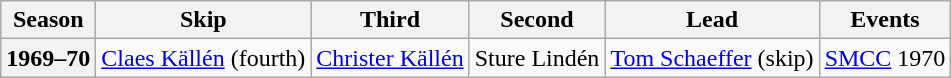<table class="wikitable">
<tr>
<th scope="col">Season</th>
<th scope="col">Skip</th>
<th scope="col">Third</th>
<th scope="col">Second</th>
<th scope="col">Lead</th>
<th scope="col">Events</th>
</tr>
<tr>
<th scope="row">1969–70</th>
<td><a href='#'>Claes Källén</a> (fourth)</td>
<td><a href='#'>Christer Källén</a></td>
<td>Sture Lindén</td>
<td><a href='#'>Tom Schaeffer</a> (skip)</td>
<td><a href='#'>SMCC</a> 1970 <br> </td>
</tr>
</table>
